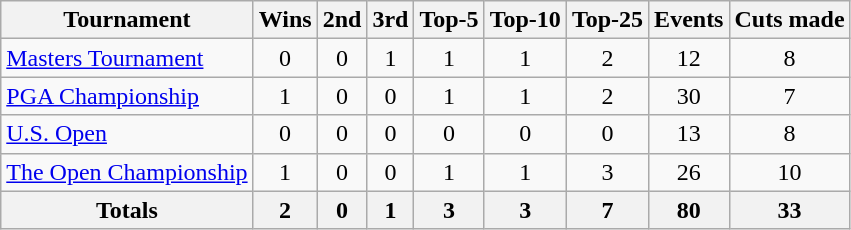<table class="wikitable" style="text-align:center;">
<tr>
<th>Tournament</th>
<th>Wins</th>
<th>2nd</th>
<th>3rd</th>
<th>Top-5</th>
<th>Top-10</th>
<th>Top-25</th>
<th>Events</th>
<th>Cuts made</th>
</tr>
<tr>
<td align=left><a href='#'>Masters Tournament</a></td>
<td>0</td>
<td>0</td>
<td>1</td>
<td>1</td>
<td>1</td>
<td>2</td>
<td>12</td>
<td>8</td>
</tr>
<tr>
<td align=left><a href='#'>PGA Championship</a></td>
<td>1</td>
<td>0</td>
<td>0</td>
<td>1</td>
<td>1</td>
<td>2</td>
<td>30</td>
<td>7</td>
</tr>
<tr>
<td align=left><a href='#'>U.S. Open</a></td>
<td>0</td>
<td>0</td>
<td>0</td>
<td>0</td>
<td>0</td>
<td>0</td>
<td>13</td>
<td>8</td>
</tr>
<tr>
<td align=left><a href='#'>The Open Championship</a></td>
<td>1</td>
<td>0</td>
<td>0</td>
<td>1</td>
<td>1</td>
<td>3</td>
<td>26</td>
<td>10</td>
</tr>
<tr>
<th>Totals</th>
<th>2</th>
<th>0</th>
<th>1</th>
<th>3</th>
<th>3</th>
<th>7</th>
<th>80</th>
<th>33</th>
</tr>
</table>
